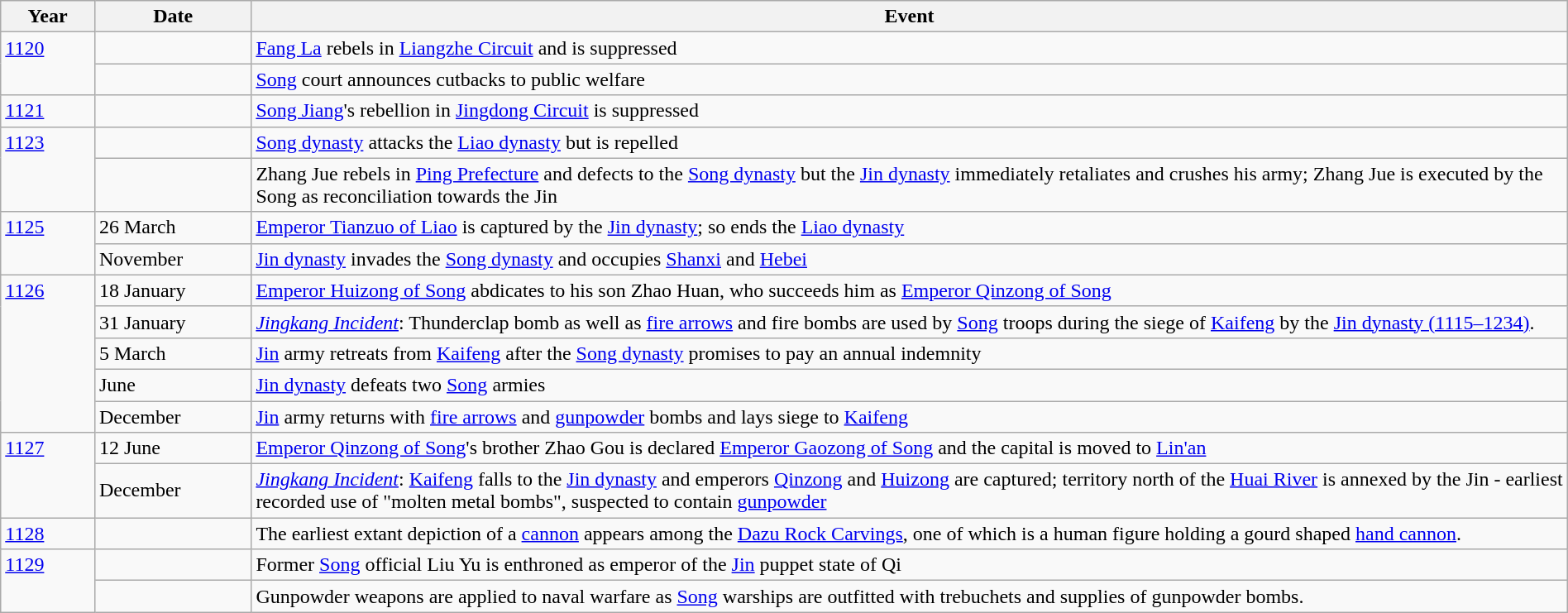<table class="wikitable" width="100%">
<tr>
<th style="width:6%">Year</th>
<th style="width:10%">Date</th>
<th>Event</th>
</tr>
<tr>
<td rowspan="2" valign="top"><a href='#'>1120</a></td>
<td></td>
<td><a href='#'>Fang La</a> rebels in <a href='#'>Liangzhe Circuit</a> and is suppressed</td>
</tr>
<tr>
<td></td>
<td><a href='#'>Song</a> court announces cutbacks to public welfare</td>
</tr>
<tr>
<td><a href='#'>1121</a></td>
<td></td>
<td><a href='#'>Song Jiang</a>'s rebellion in <a href='#'>Jingdong Circuit</a> is suppressed</td>
</tr>
<tr>
<td rowspan="2" valign="top"><a href='#'>1123</a></td>
<td></td>
<td><a href='#'>Song dynasty</a> attacks the <a href='#'>Liao dynasty</a> but is repelled</td>
</tr>
<tr>
<td></td>
<td>Zhang Jue rebels in <a href='#'>Ping Prefecture</a> and defects to the <a href='#'>Song dynasty</a> but the <a href='#'>Jin dynasty</a> immediately retaliates and crushes his army; Zhang Jue is executed by the Song as reconciliation towards the Jin</td>
</tr>
<tr>
<td rowspan="2" valign="top"><a href='#'>1125</a></td>
<td>26 March</td>
<td><a href='#'>Emperor Tianzuo of Liao</a> is captured by the <a href='#'>Jin dynasty</a>; so ends the <a href='#'>Liao dynasty</a></td>
</tr>
<tr>
<td>November</td>
<td><a href='#'>Jin dynasty</a> invades the <a href='#'>Song dynasty</a> and occupies <a href='#'>Shanxi</a> and <a href='#'>Hebei</a></td>
</tr>
<tr>
<td rowspan="5" valign="top"><a href='#'>1126</a></td>
<td>18 January</td>
<td><a href='#'>Emperor Huizong of Song</a> abdicates to his son Zhao Huan, who succeeds him as <a href='#'>Emperor Qinzong of Song</a></td>
</tr>
<tr>
<td>31 January</td>
<td><em><a href='#'>Jingkang Incident</a></em>: Thunderclap bomb as well as <a href='#'>fire arrows</a> and fire bombs are used by <a href='#'>Song</a> troops during the siege of <a href='#'>Kaifeng</a> by the <a href='#'>Jin dynasty (1115–1234)</a>.</td>
</tr>
<tr>
<td>5 March</td>
<td><a href='#'>Jin</a> army retreats from <a href='#'>Kaifeng</a> after the <a href='#'>Song dynasty</a> promises to pay an annual indemnity</td>
</tr>
<tr>
<td>June</td>
<td><a href='#'>Jin dynasty</a> defeats two <a href='#'>Song</a> armies</td>
</tr>
<tr>
<td>December</td>
<td><a href='#'>Jin</a> army returns with <a href='#'>fire arrows</a> and <a href='#'>gunpowder</a> bombs and lays siege to <a href='#'>Kaifeng</a></td>
</tr>
<tr>
<td rowspan="2" valign="top"><a href='#'>1127</a></td>
<td>12 June</td>
<td><a href='#'>Emperor Qinzong of Song</a>'s brother Zhao Gou is declared <a href='#'>Emperor Gaozong of Song</a> and the capital is moved to <a href='#'>Lin'an</a></td>
</tr>
<tr>
<td>December</td>
<td><em><a href='#'>Jingkang Incident</a></em>: <a href='#'>Kaifeng</a> falls to the <a href='#'>Jin dynasty</a> and emperors <a href='#'>Qinzong</a> and <a href='#'>Huizong</a> are captured; territory north of the <a href='#'>Huai River</a> is annexed by the Jin - earliest recorded use of "molten metal bombs", suspected to contain <a href='#'>gunpowder</a></td>
</tr>
<tr>
<td><a href='#'>1128</a></td>
<td></td>
<td>The earliest extant depiction of a <a href='#'>cannon</a> appears among the <a href='#'>Dazu Rock Carvings</a>, one of which is a human figure holding a gourd shaped <a href='#'>hand cannon</a>.</td>
</tr>
<tr>
<td rowspan="2" valign="top"><a href='#'>1129</a></td>
<td></td>
<td>Former <a href='#'>Song</a> official Liu Yu is enthroned as emperor of the <a href='#'>Jin</a> puppet state of Qi</td>
</tr>
<tr>
<td></td>
<td>Gunpowder weapons are applied to naval warfare as <a href='#'>Song</a> warships are outfitted with trebuchets and supplies of gunpowder bombs.</td>
</tr>
</table>
